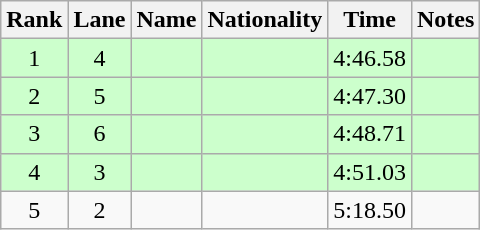<table class="wikitable sortable" style="text-align:center">
<tr>
<th>Rank</th>
<th>Lane</th>
<th>Name</th>
<th>Nationality</th>
<th>Time</th>
<th>Notes</th>
</tr>
<tr bgcolor=ccffcc>
<td>1</td>
<td>4</td>
<td align=left></td>
<td align=left></td>
<td>4:46.58</td>
<td><strong></strong></td>
</tr>
<tr bgcolor=ccffcc>
<td>2</td>
<td>5</td>
<td align=left></td>
<td align=left></td>
<td>4:47.30</td>
<td><strong></strong></td>
</tr>
<tr bgcolor=ccffcc>
<td>3</td>
<td>6</td>
<td align=left></td>
<td align=left></td>
<td>4:48.71</td>
<td><strong></strong></td>
</tr>
<tr bgcolor=ccffcc>
<td>4</td>
<td>3</td>
<td align=left></td>
<td align=left></td>
<td>4:51.03</td>
<td><strong></strong></td>
</tr>
<tr>
<td>5</td>
<td>2</td>
<td align=left></td>
<td align=left></td>
<td>5:18.50</td>
<td></td>
</tr>
</table>
